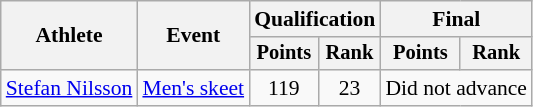<table class="wikitable" style="font-size:90%">
<tr>
<th rowspan="2">Athlete</th>
<th rowspan="2">Event</th>
<th colspan=2>Qualification</th>
<th colspan=2>Final</th>
</tr>
<tr style="font-size:95%">
<th>Points</th>
<th>Rank</th>
<th>Points</th>
<th>Rank</th>
</tr>
<tr align=center>
<td align=left><a href='#'>Stefan Nilsson</a></td>
<td align=left><a href='#'>Men's skeet</a></td>
<td>119</td>
<td>23</td>
<td colspan=2>Did not advance</td>
</tr>
</table>
